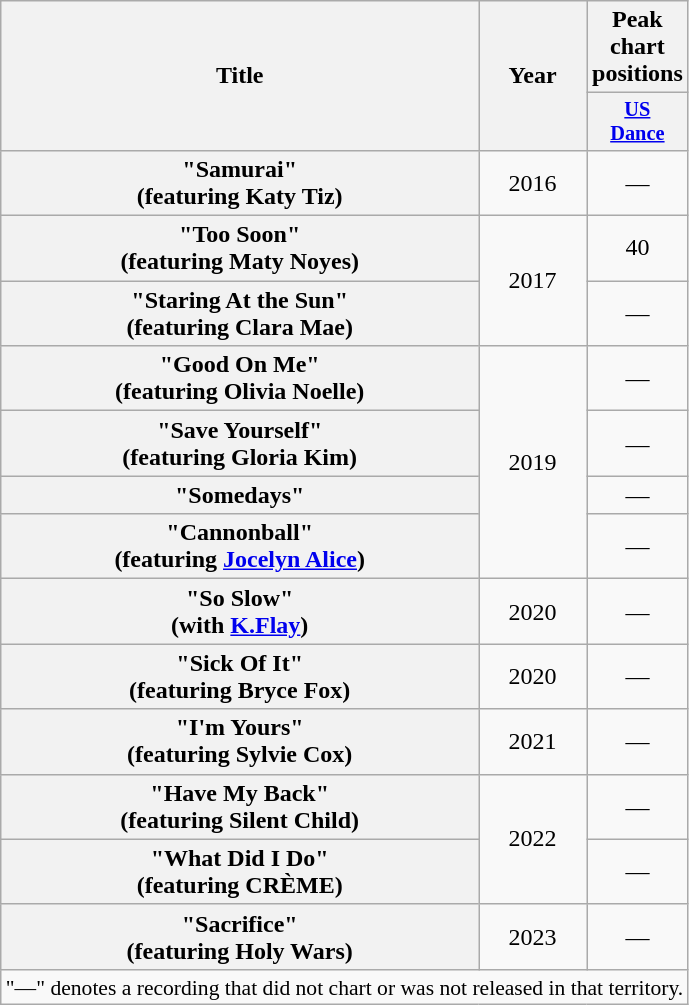<table class="wikitable plainrowheaders" style="text-align:center;">
<tr>
<th rowspan="2" scope="col">Title</th>
<th rowspan="2" scope="col">Year</th>
<th scope="col">Peak chart positions</th>
</tr>
<tr>
<th scope="col" style="width:3em;font-size:85%;"><a href='#'>US</a><br><a href='#'>Dance</a><br></th>
</tr>
<tr>
<th scope="row">"Samurai"<br><span>(featuring Katy Tiz)</span></th>
<td>2016</td>
<td>—</td>
</tr>
<tr>
<th scope="row">"Too Soon"<br><span>(featuring Maty Noyes)</span></th>
<td rowspan="2">2017</td>
<td>40</td>
</tr>
<tr>
<th scope="row">"Staring At the Sun"<br><span>(featuring Clara Mae)</span></th>
<td>—</td>
</tr>
<tr>
<th scope="row">"Good On Me" <br><span>(featuring Olivia Noelle)</span></th>
<td rowspan="4">2019</td>
<td>—</td>
</tr>
<tr>
<th scope="row">"Save Yourself" <br><span>(featuring Gloria Kim)</span></th>
<td>—</td>
</tr>
<tr>
<th scope="row">"Somedays"</th>
<td>—</td>
</tr>
<tr>
<th scope="row">"Cannonball" <br><span>(featuring <a href='#'>Jocelyn Alice</a>)</span></th>
<td>—</td>
</tr>
<tr>
<th scope="row">"So Slow" <br><span>(with <a href='#'>K.Flay</a>)</span></th>
<td>2020</td>
<td>—</td>
</tr>
<tr>
<th scope="row">"Sick Of It"<br><span>(featuring Bryce Fox)</span></th>
<td>2020</td>
<td>—</td>
</tr>
<tr>
<th scope="row">"I'm Yours" <br><span>(featuring Sylvie Cox)</span></th>
<td>2021</td>
<td>—</td>
</tr>
<tr>
<th scope="row">"Have My Back"<br><span>(featuring Silent Child)</span></th>
<td rowspan="2">2022</td>
<td>—</td>
</tr>
<tr>
<th scope="row">"What Did I Do"<br><span>(featuring CRÈME)</span></th>
<td>—</td>
</tr>
<tr>
<th scope="row">"Sacrifice"<br><span>(featuring Holy Wars)</span></th>
<td>2023</td>
<td>—</td>
</tr>
<tr>
<td colspan="3" style="font-size:90%">"—" denotes a recording that did not chart or was not released in that territory.</td>
</tr>
</table>
